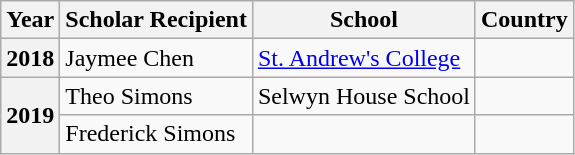<table class="wikitable mw-collapsible">
<tr>
<th>Year</th>
<th>Scholar Recipient</th>
<th>School</th>
<th>Country</th>
</tr>
<tr>
<th>2018</th>
<td>Jaymee Chen</td>
<td><a href='#'>St. Andrew's College</a></td>
<td></td>
</tr>
<tr>
<th rowspan="2">2019</th>
<td>Theo Simons</td>
<td>Selwyn House School</td>
<td></td>
</tr>
<tr>
<td>Frederick Simons</td>
<td></td>
<td></td>
</tr>
</table>
